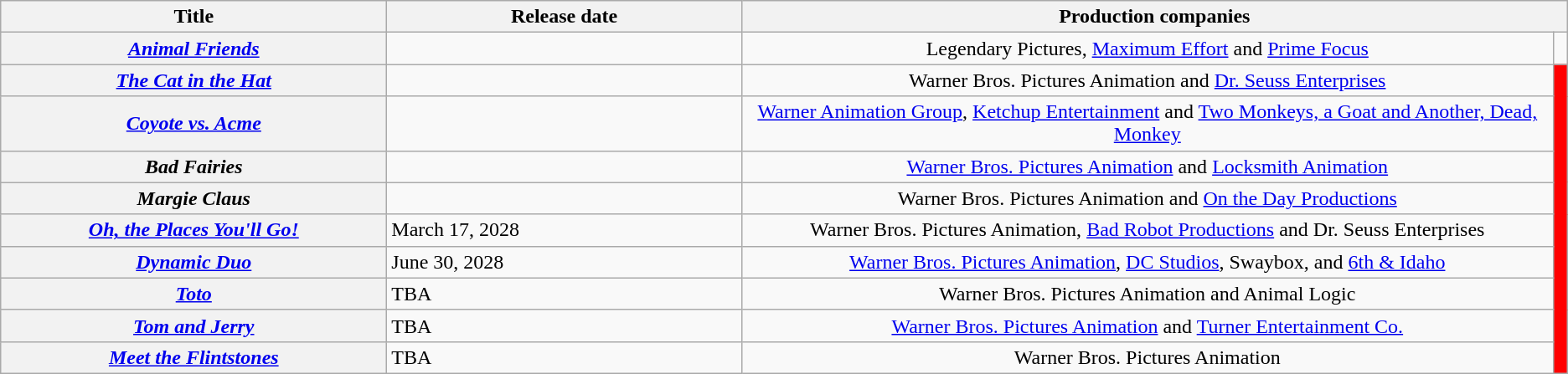<table class="wikitable sortable plainrowheaders">
<tr style="color:black">
<th scope="col" style="width:300px;">Title</th>
<th scope="col" style="width:275px;">Release date </th>
<th colspan="2" scope="col" style="padding:0 8px; width:225px;">Production companies</th>
</tr>
<tr>
<th scope="row"><em><a href='#'>Animal Friends</a></em></th>
<td></td>
<td style="text-align:center;">Legendary Pictures, <a href='#'>Maximum Effort</a> and <a href='#'>Prime Focus</a></td>
</tr>
<tr>
<th scope="row"><em><a href='#'>The Cat in the Hat</a></em></th>
<td></td>
<td style="text-align:center;">Warner Bros. Pictures Animation and <a href='#'>Dr. Seuss Enterprises</a></td>
<td rowspan="9" style="background:red; "> </td>
</tr>
<tr>
<th scope="row"><em><a href='#'>Coyote vs. Acme</a></em></th>
<td></td>
<td style="text-align:center;"><a href='#'>Warner Animation Group</a>, <a href='#'>Ketchup Entertainment</a> and <a href='#'>Two Monkeys, a Goat and Another, Dead, Monkey</a></td>
</tr>
<tr>
<th scope="row"><em>Bad Fairies</em></th>
<td></td>
<td style="text-align:center;"><a href='#'>Warner Bros. Pictures Animation</a> and <a href='#'>Locksmith Animation</a></td>
</tr>
<tr>
<th scope="row"><em>Margie Claus</em></th>
<td></td>
<td style="text-align:center;">Warner Bros. Pictures Animation and <a href='#'>On the Day Productions</a></td>
</tr>
<tr>
<th scope="row"><em><a href='#'>Oh, the Places You'll Go!</a></em></th>
<td>March 17, 2028</td>
<td style="text-align:center;">Warner Bros. Pictures Animation, <a href='#'>Bad Robot Productions</a> and Dr. Seuss Enterprises</td>
</tr>
<tr>
<th scope="row"><em><a href='#'>Dynamic Duo</a></em></th>
<td>June 30, 2028</td>
<td style="text-align:center;"><a href='#'>Warner Bros. Pictures Animation</a>, <a href='#'>DC Studios</a>, Swaybox, and <a href='#'>6th & Idaho</a></td>
</tr>
<tr>
<th scope="row"><em><a href='#'>Toto</a></em></th>
<td>TBA</td>
<td style="text-align:center;">Warner Bros. Pictures Animation and Animal Logic</td>
</tr>
<tr>
<th scope="row"><em><a href='#'>Tom and Jerry</a></em></th>
<td>TBA </td>
<td style="text-align:center;"><a href='#'>Warner Bros. Pictures Animation</a> and <a href='#'>Turner Entertainment Co.</a></td>
</tr>
<tr>
<th scope="row"><em><a href='#'>Meet the Flintstones</a></em></th>
<td>TBA</td>
<td style="text-align:center;">Warner Bros. Pictures Animation</td>
</tr>
</table>
